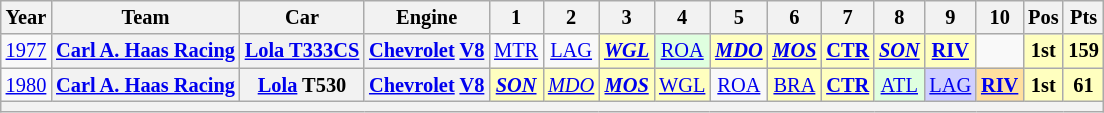<table class="wikitable" style="text-align:center; font-size:85%">
<tr>
<th>Year</th>
<th>Team</th>
<th>Car</th>
<th>Engine</th>
<th>1</th>
<th>2</th>
<th>3</th>
<th>4</th>
<th>5</th>
<th>6</th>
<th>7</th>
<th>8</th>
<th>9</th>
<th>10</th>
<th>Pos</th>
<th>Pts</th>
</tr>
<tr>
<td><a href='#'>1977</a></td>
<th nowrap><a href='#'>Carl A. Haas Racing</a></th>
<th nowrap><a href='#'>Lola T333CS</a></th>
<th nowrap><a href='#'>Chevrolet</a> <a href='#'>V8</a></th>
<td><a href='#'>MTR</a></td>
<td><a href='#'>LAG</a></td>
<td style="background:#FFFFBF;"><strong><em><a href='#'>WGL</a></em></strong><br></td>
<td style="background:#DFFFDF;"><a href='#'>ROA</a><br></td>
<td style="background:#FFFFBF;"><strong><em><a href='#'>MDO</a></em></strong><br></td>
<td style="background:#FFFFBF;"><strong><em><a href='#'>MOS</a></em></strong><br></td>
<td style="background:#FFFFBF;"><strong><a href='#'>CTR</a></strong><br></td>
<td style="background:#FFFFBF;"><strong><em><a href='#'>SON</a></em></strong><br></td>
<td style="background:#FFFFBF;"><strong><a href='#'>RIV</a></strong><br></td>
<td></td>
<th style="background:#FFFFBF;">1st</th>
<th style="background:#FFFFBF;">159</th>
</tr>
<tr>
<td><a href='#'>1980</a></td>
<th nowrap><a href='#'>Carl A. Haas Racing</a></th>
<th nowrap><a href='#'>Lola</a> T530</th>
<th nowrap><a href='#'>Chevrolet</a> <a href='#'>V8</a></th>
<td style="background:#FFFFBF;"><strong><em><a href='#'>SON</a></em></strong><br></td>
<td style="background:#FFFFBF;"><em><a href='#'>MDO</a></em><br></td>
<td style="background:#FFFFBF;"><strong><em><a href='#'>MOS</a></em></strong><br></td>
<td style="background:#FFFFBF;"><a href='#'>WGL</a><br></td>
<td><a href='#'>ROA</a></td>
<td style="background:#FFFFBF;"><a href='#'>BRA</a><br></td>
<td style="background:#FFFFBF;"><strong><a href='#'>CTR</a></strong><br></td>
<td style="background:#DFFFDF;"><a href='#'>ATL</a><br></td>
<td style="background:#CFCFFF;"><a href='#'>LAG</a><br></td>
<td style="background:#FFDF9F;"><strong><a href='#'>RIV</a></strong><br></td>
<th style="background:#FFFFBF;">1st</th>
<th style="background:#FFFFBF;">61</th>
</tr>
<tr>
<th colspan="16"></th>
</tr>
</table>
